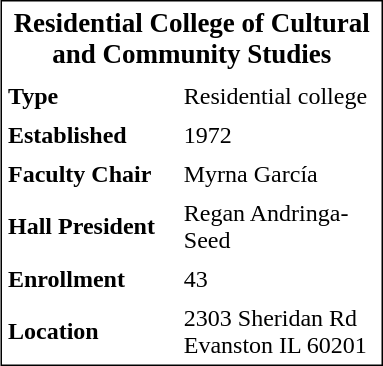<table border="0" cellpadding="4" cellspacing="0"  style="float:right; clear:right; width:255px; border-top:solid 1px #000; border-right:solid 1px #000; border-bottom:solid 1px #000; border-left:solid 1px #000; background:#fff;">
<tr>
<td colspan="2" style="font-size:large; text-align:center;"><strong>Residential College of Cultural and Community Studies</strong></td>
</tr>
<tr>
<td><strong>Type</strong></td>
<td>Residential college</td>
</tr>
<tr>
<td><strong>Established</strong></td>
<td>1972</td>
</tr>
<tr>
<td><strong>Faculty Chair</strong></td>
<td>Myrna García</td>
</tr>
<tr>
<td><strong>Hall President</strong></td>
<td>Regan Andringa-Seed</td>
</tr>
<tr>
<td><strong>Enrollment</strong></td>
<td>43</td>
</tr>
<tr>
<td><strong>Location</strong></td>
<td>2303 Sheridan Rd <br>Evanston IL 60201</td>
</tr>
</table>
